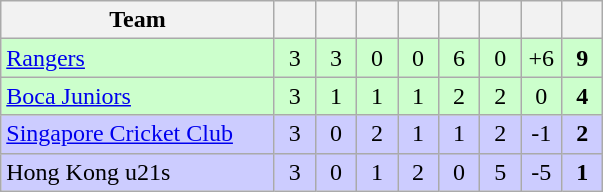<table class="wikitable" style="text-align:center;">
<tr>
<th width=175>Team</th>
<th width=20></th>
<th width=20></th>
<th width=20></th>
<th width=20></th>
<th width=20></th>
<th width=20></th>
<th width=20></th>
<th width=20></th>
</tr>
<tr bgcolor="#ccffcc">
<td align="left"><a href='#'>Rangers</a></td>
<td>3</td>
<td>3</td>
<td>0</td>
<td>0</td>
<td>6</td>
<td>0</td>
<td>+6</td>
<td><strong>9</strong></td>
</tr>
<tr bgcolor="#ccffcc">
<td align="left"><a href='#'>Boca Juniors</a></td>
<td>3</td>
<td>1</td>
<td>1</td>
<td>1</td>
<td>2</td>
<td>2</td>
<td>0</td>
<td><strong>4</strong></td>
</tr>
<tr bgcolor="#ccccff">
<td align="left"><a href='#'>Singapore Cricket Club</a></td>
<td>3</td>
<td>0</td>
<td>2</td>
<td>1</td>
<td>1</td>
<td>2</td>
<td>-1</td>
<td><strong>2</strong></td>
</tr>
<tr bgcolor="#ccccff">
<td align="left">Hong Kong u21s</td>
<td>3</td>
<td>0</td>
<td>1</td>
<td>2</td>
<td>0</td>
<td>5</td>
<td>-5</td>
<td><strong>1</strong></td>
</tr>
</table>
